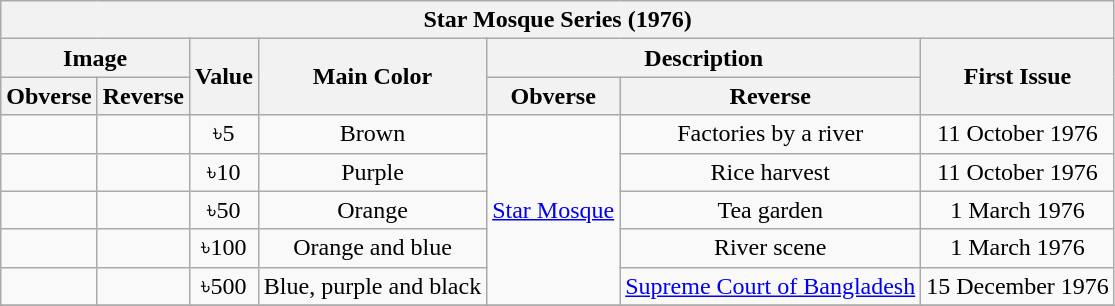<table class="wikitable" style="text-align:center">
<tr>
<th colspan="8">Star Mosque Series (1976)</th>
</tr>
<tr>
<th colspan="2">Image</th>
<th rowspan="2">Value</th>
<th rowspan="2">Main Color</th>
<th colspan="2">Description</th>
<th rowspan="2">First Issue</th>
</tr>
<tr>
<th>Obverse</th>
<th>Reverse</th>
<th>Obverse</th>
<th>Reverse</th>
</tr>
<tr>
<td></td>
<td></td>
<td>৳5</td>
<td>Brown</td>
<td rowspan="5"><a href='#'>Star Mosque</a></td>
<td>Factories by a river</td>
<td>11 October 1976</td>
</tr>
<tr>
<td></td>
<td></td>
<td>৳10</td>
<td>Purple</td>
<td>Rice harvest</td>
<td>11 October 1976</td>
</tr>
<tr>
<td></td>
<td></td>
<td>৳50</td>
<td>Orange</td>
<td>Tea garden</td>
<td>1 March 1976</td>
</tr>
<tr>
<td></td>
<td></td>
<td>৳100</td>
<td>Orange and blue</td>
<td>River scene</td>
<td>1 March 1976</td>
</tr>
<tr>
<td></td>
<td></td>
<td>৳500</td>
<td>Blue, purple and black</td>
<td><a href='#'>Supreme Court of Bangladesh</a></td>
<td>15 December 1976</td>
</tr>
<tr>
</tr>
</table>
